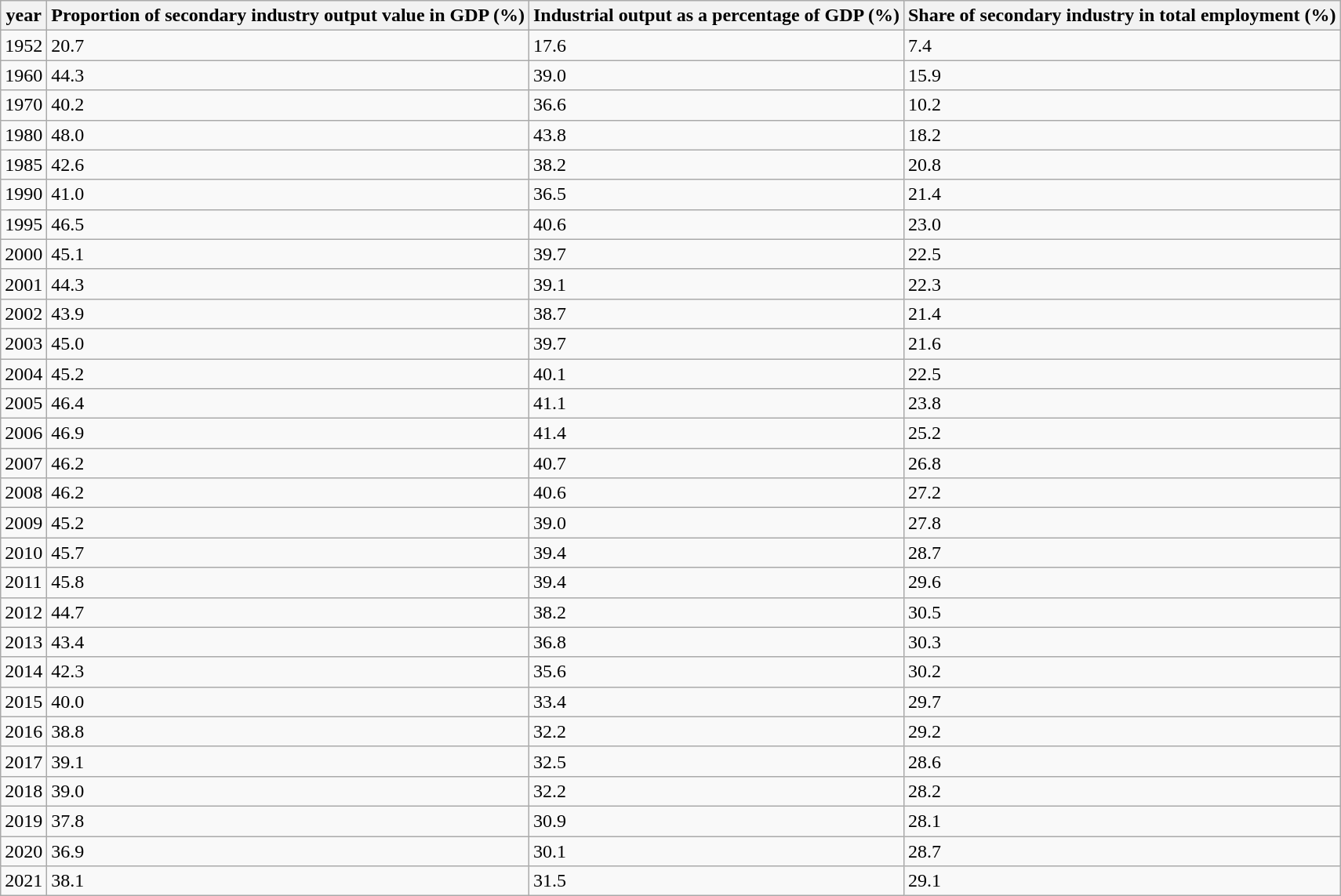<table class="wikitable">
<tr>
<th>year</th>
<th>Proportion of secondary industry output value in GDP (%)</th>
<th>Industrial output as a percentage of GDP (%)</th>
<th>Share of secondary industry in total employment (%)</th>
</tr>
<tr>
<td>1952</td>
<td>20.7</td>
<td>17.6</td>
<td>7.4</td>
</tr>
<tr>
<td>1960</td>
<td>44.3</td>
<td>39.0</td>
<td>15.9</td>
</tr>
<tr>
<td>1970</td>
<td>40.2</td>
<td>36.6</td>
<td>10.2</td>
</tr>
<tr>
<td>1980</td>
<td>48.0</td>
<td>43.8</td>
<td>18.2</td>
</tr>
<tr>
<td>1985</td>
<td>42.6</td>
<td>38.2</td>
<td>20.8</td>
</tr>
<tr>
<td>1990</td>
<td>41.0</td>
<td>36.5</td>
<td>21.4</td>
</tr>
<tr>
<td>1995</td>
<td>46.5</td>
<td>40.6</td>
<td>23.0</td>
</tr>
<tr>
<td>2000</td>
<td>45.1</td>
<td>39.7</td>
<td>22.5</td>
</tr>
<tr>
<td>2001</td>
<td>44.3</td>
<td>39.1</td>
<td>22.3</td>
</tr>
<tr>
<td>2002</td>
<td>43.9</td>
<td>38.7</td>
<td>21.4</td>
</tr>
<tr>
<td>2003</td>
<td>45.0</td>
<td>39.7</td>
<td>21.6</td>
</tr>
<tr>
<td>2004</td>
<td>45.2</td>
<td>40.1</td>
<td>22.5</td>
</tr>
<tr>
<td>2005</td>
<td>46.4</td>
<td>41.1</td>
<td>23.8</td>
</tr>
<tr>
<td>2006</td>
<td>46.9</td>
<td>41.4</td>
<td>25.2</td>
</tr>
<tr>
<td>2007</td>
<td>46.2</td>
<td>40.7</td>
<td>26.8</td>
</tr>
<tr>
<td>2008</td>
<td>46.2</td>
<td>40.6</td>
<td>27.2</td>
</tr>
<tr>
<td>2009</td>
<td>45.2</td>
<td>39.0</td>
<td>27.8</td>
</tr>
<tr>
<td>2010</td>
<td>45.7</td>
<td>39.4</td>
<td>28.7</td>
</tr>
<tr>
<td>2011</td>
<td>45.8</td>
<td>39.4</td>
<td>29.6</td>
</tr>
<tr>
<td>2012</td>
<td>44.7</td>
<td>38.2</td>
<td>30.5</td>
</tr>
<tr>
<td>2013</td>
<td>43.4</td>
<td>36.8</td>
<td>30.3</td>
</tr>
<tr>
<td>2014</td>
<td>42.3</td>
<td>35.6</td>
<td>30.2</td>
</tr>
<tr>
<td>2015</td>
<td>40.0</td>
<td>33.4</td>
<td>29.7</td>
</tr>
<tr>
<td>2016</td>
<td>38.8</td>
<td>32.2</td>
<td>29.2</td>
</tr>
<tr>
<td>2017</td>
<td>39.1</td>
<td>32.5</td>
<td>28.6</td>
</tr>
<tr>
<td>2018</td>
<td>39.0</td>
<td>32.2</td>
<td>28.2</td>
</tr>
<tr>
<td>2019</td>
<td>37.8</td>
<td>30.9</td>
<td>28.1</td>
</tr>
<tr>
<td>2020</td>
<td>36.9</td>
<td>30.1</td>
<td>28.7</td>
</tr>
<tr>
<td>2021</td>
<td>38.1</td>
<td>31.5</td>
<td>29.1</td>
</tr>
</table>
